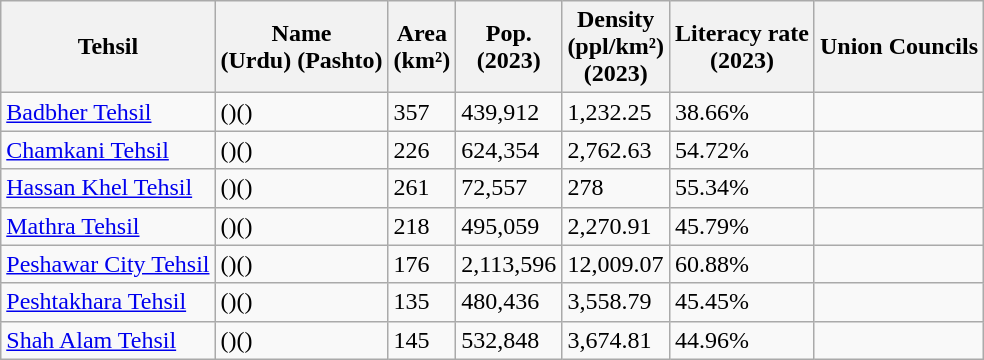<table class="wikitable sortable static-row-numbers static-row-header-hash">
<tr>
<th>Tehsil</th>
<th>Name<br>(Urdu) (Pashto)</th>
<th>Area<br>(km²)</th>
<th>Pop.<br>(2023)</th>
<th>Density<br>(ppl/km²)<br>(2023)</th>
<th>Literacy rate<br>(2023)</th>
<th>Union Councils</th>
</tr>
<tr>
<td><a href='#'>Badbher Tehsil</a></td>
<td>()()</td>
<td>357</td>
<td>439,912</td>
<td>1,232.25</td>
<td>38.66%</td>
<td></td>
</tr>
<tr>
<td><a href='#'>Chamkani Tehsil</a></td>
<td>()()</td>
<td>226</td>
<td>624,354</td>
<td>2,762.63</td>
<td>54.72%</td>
<td></td>
</tr>
<tr>
<td><a href='#'>Hassan Khel Tehsil</a></td>
<td>()()</td>
<td>261</td>
<td>72,557</td>
<td>278</td>
<td>55.34%</td>
<td></td>
</tr>
<tr>
<td><a href='#'>Mathra Tehsil</a></td>
<td>()()</td>
<td>218</td>
<td>495,059</td>
<td>2,270.91</td>
<td>45.79%</td>
<td></td>
</tr>
<tr>
<td><a href='#'>Peshawar City Tehsil</a></td>
<td>()()</td>
<td>176</td>
<td>2,113,596</td>
<td>12,009.07</td>
<td>60.88%</td>
<td></td>
</tr>
<tr>
<td><a href='#'>Peshtakhara Tehsil</a></td>
<td>()()</td>
<td>135</td>
<td>480,436</td>
<td>3,558.79</td>
<td>45.45%</td>
<td></td>
</tr>
<tr>
<td><a href='#'>Shah Alam Tehsil</a></td>
<td>()()</td>
<td>145</td>
<td>532,848</td>
<td>3,674.81</td>
<td>44.96%</td>
<td></td>
</tr>
</table>
